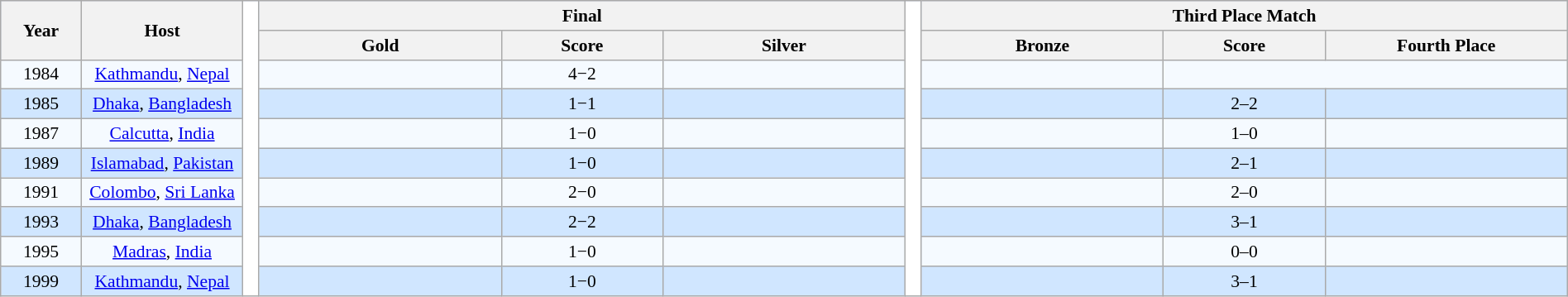<table class="wikitable" border=1 style="border-collapse:collapse; font-size:90%; width:100%; text-align:center" cellpadding=2 cellspacing=0>
<tr style="background:#c1d8ff;">
<th rowspan="2" style="width:5%;">Year</th>
<th rowspan="2" style="width:10%;">Host</th>
<th rowspan="10" style="width:1%; background:#fff;"></th>
<th colspan=3>Final</th>
<th rowspan="10" style="width:1%; background:#fff;"></th>
<th colspan=3>Third Place Match</th>
</tr>
<tr style="background:#efefef;">
<th width=15%> Gold</th>
<th width=10%>Score</th>
<th width=15%> Silver</th>
<th width=15%> Bronze</th>
<th width=10%>Score</th>
<th width=15%>Fourth Place</th>
</tr>
<tr style="background:#f5faff;">
<td>1984<br></td>
<td><a href='#'>Kathmandu</a>, <a href='#'>Nepal</a></td>
<td><strong></strong></td>
<td>4−2</td>
<td></td>
<td></td>
<td colspan=2></td>
</tr>
<tr style="background:#d0e6ff;">
<td>1985<br></td>
<td><a href='#'>Dhaka</a>, <a href='#'>Bangladesh</a></td>
<td><strong></strong></td>
<td>1−1<br></td>
<td></td>
<td></td>
<td>2–2<br></td>
<td></td>
</tr>
<tr style="background:#f5faff;">
<td>1987<br></td>
<td><a href='#'>Calcutta</a>, <a href='#'>India</a></td>
<td><strong></strong></td>
<td>1−0</td>
<td></td>
<td></td>
<td>1–0</td>
<td></td>
</tr>
<tr style="background:#d0e6ff;">
<td>1989<br></td>
<td><a href='#'>Islamabad</a>, <a href='#'>Pakistan</a></td>
<td><strong></strong></td>
<td>1−0</td>
<td></td>
<td></td>
<td>2–1</td>
<td></td>
</tr>
<tr style="background:#f5faff;">
<td>1991<br></td>
<td><a href='#'>Colombo</a>, <a href='#'>Sri Lanka</a></td>
<td><strong></strong></td>
<td>2−0</td>
<td></td>
<td></td>
<td>2–0</td>
<td></td>
</tr>
<tr style="background:#d0e6ff;">
<td>1993<br></td>
<td><a href='#'>Dhaka</a>, <a href='#'>Bangladesh</a></td>
<td><strong></strong></td>
<td>2−2<br></td>
<td></td>
<td></td>
<td>3–1</td>
<td></td>
</tr>
<tr style="background:#f5faff;">
<td>1995<br></td>
<td><a href='#'>Madras</a>, <a href='#'>India</a></td>
<td><strong></strong></td>
<td>1−0</td>
<td></td>
<td></td>
<td>0–0<br></td>
<td></td>
</tr>
<tr style="background:#d0e6ff;">
<td>1999<br></td>
<td><a href='#'>Kathmandu</a>, <a href='#'>Nepal</a></td>
<td><strong></strong></td>
<td>1−0</td>
<td></td>
<td></td>
<td>3–1</td>
<td></td>
</tr>
</table>
